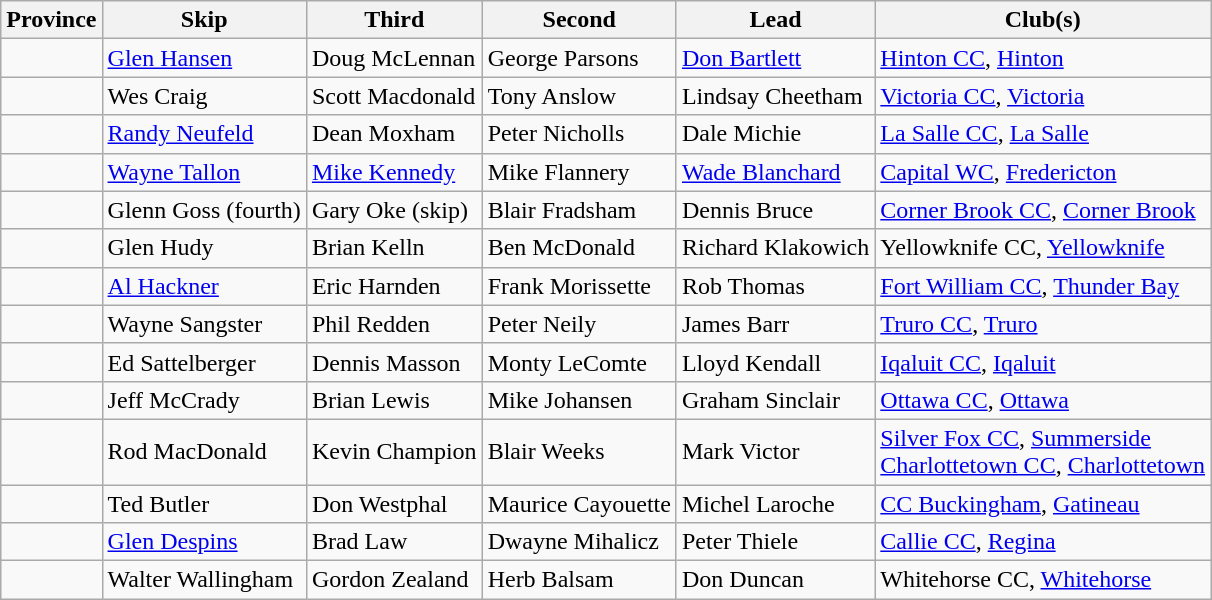<table class="wikitable">
<tr>
<th>Province</th>
<th>Skip</th>
<th>Third</th>
<th>Second</th>
<th>Lead</th>
<th>Club(s)</th>
</tr>
<tr>
<td></td>
<td><a href='#'>Glen Hansen</a></td>
<td>Doug McLennan</td>
<td>George Parsons</td>
<td><a href='#'>Don Bartlett</a></td>
<td><a href='#'>Hinton CC</a>, <a href='#'>Hinton</a></td>
</tr>
<tr>
<td></td>
<td>Wes Craig</td>
<td>Scott Macdonald</td>
<td>Tony Anslow</td>
<td>Lindsay Cheetham</td>
<td><a href='#'>Victoria CC</a>, <a href='#'>Victoria</a></td>
</tr>
<tr>
<td></td>
<td><a href='#'>Randy Neufeld</a></td>
<td>Dean Moxham</td>
<td>Peter Nicholls</td>
<td>Dale Michie</td>
<td><a href='#'>La Salle CC</a>, <a href='#'>La Salle</a></td>
</tr>
<tr>
<td></td>
<td><a href='#'>Wayne Tallon</a></td>
<td><a href='#'>Mike Kennedy</a></td>
<td>Mike Flannery</td>
<td><a href='#'>Wade Blanchard</a></td>
<td><a href='#'>Capital WC</a>, <a href='#'>Fredericton</a></td>
</tr>
<tr>
<td></td>
<td>Glenn Goss (fourth)</td>
<td>Gary Oke (skip)</td>
<td>Blair Fradsham</td>
<td>Dennis Bruce</td>
<td><a href='#'>Corner Brook CC</a>, <a href='#'>Corner Brook</a></td>
</tr>
<tr>
<td></td>
<td>Glen Hudy</td>
<td>Brian Kelln</td>
<td>Ben McDonald</td>
<td>Richard Klakowich</td>
<td>Yellowknife CC, <a href='#'>Yellowknife</a></td>
</tr>
<tr>
<td></td>
<td><a href='#'>Al Hackner</a></td>
<td>Eric Harnden</td>
<td>Frank Morissette</td>
<td>Rob Thomas</td>
<td><a href='#'>Fort William CC</a>, <a href='#'>Thunder Bay</a></td>
</tr>
<tr>
<td></td>
<td>Wayne Sangster</td>
<td>Phil Redden</td>
<td>Peter Neily</td>
<td>James Barr</td>
<td><a href='#'>Truro CC</a>, <a href='#'>Truro</a></td>
</tr>
<tr>
<td></td>
<td>Ed Sattelberger</td>
<td>Dennis Masson</td>
<td>Monty LeComte</td>
<td>Lloyd Kendall</td>
<td><a href='#'>Iqaluit CC</a>, <a href='#'>Iqaluit</a></td>
</tr>
<tr>
<td></td>
<td>Jeff McCrady</td>
<td>Brian Lewis</td>
<td>Mike Johansen</td>
<td>Graham Sinclair</td>
<td><a href='#'>Ottawa CC</a>, <a href='#'>Ottawa</a></td>
</tr>
<tr>
<td></td>
<td>Rod MacDonald</td>
<td>Kevin Champion</td>
<td>Blair Weeks</td>
<td>Mark Victor</td>
<td><a href='#'>Silver Fox CC</a>, <a href='#'>Summerside</a><br><a href='#'>Charlottetown CC</a>, <a href='#'>Charlottetown</a></td>
</tr>
<tr>
<td></td>
<td>Ted Butler</td>
<td>Don Westphal</td>
<td>Maurice Cayouette</td>
<td>Michel Laroche</td>
<td><a href='#'>CC Buckingham</a>, <a href='#'>Gatineau</a></td>
</tr>
<tr>
<td></td>
<td><a href='#'>Glen Despins</a></td>
<td>Brad Law</td>
<td>Dwayne Mihalicz</td>
<td>Peter Thiele</td>
<td><a href='#'>Callie CC</a>, <a href='#'>Regina</a></td>
</tr>
<tr>
<td></td>
<td>Walter Wallingham</td>
<td>Gordon Zealand</td>
<td>Herb Balsam</td>
<td>Don Duncan</td>
<td>Whitehorse CC, <a href='#'>Whitehorse</a></td>
</tr>
</table>
